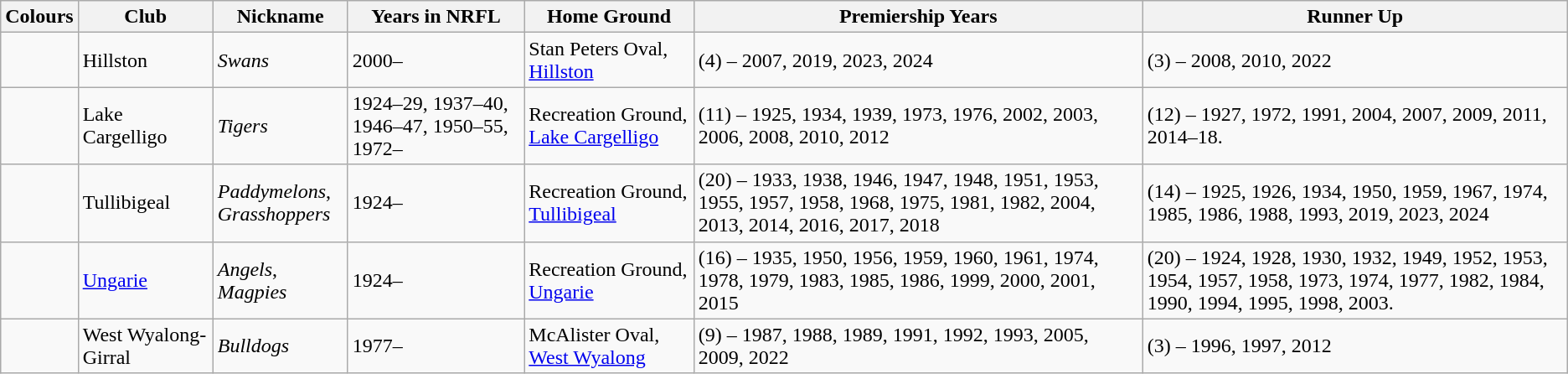<table class="wikitable sortable">
<tr>
<th>Colours</th>
<th width=100px>Club</th>
<th width=100px>Nickname</th>
<th>Years in NRFL</th>
<th>Home Ground</th>
<th>Premiership Years</th>
<th>Runner Up</th>
</tr>
<tr>
<td></td>
<td>Hillston</td>
<td><em>Swans</em></td>
<td>2000–</td>
<td>Stan Peters Oval, <a href='#'>Hillston</a></td>
<td>(4) – 2007, 2019, 2023, 2024</td>
<td>(3) – 2008, 2010, 2022</td>
</tr>
<tr>
<td></td>
<td>Lake Cargelligo</td>
<td><em>Tigers</em></td>
<td>1924–29, 1937–40, 1946–47, 1950–55, 1972–</td>
<td>Recreation Ground, <a href='#'>Lake Cargelligo</a></td>
<td>(11) – 1925, 1934, 1939, 1973, 1976, 2002, 2003, 2006, 2008, 2010, 2012</td>
<td>(12) – 1927, 1972, 1991, 2004, 2007, 2009, 2011, 2014–18.</td>
</tr>
<tr>
<td></td>
<td>Tullibigeal</td>
<td><em>Paddymelons</em>, <em>Grasshoppers</em></td>
<td>1924–</td>
<td>Recreation Ground, <a href='#'>Tullibigeal</a></td>
<td>(20) – 1933, 1938, 1946, 1947, 1948, 1951, 1953, 1955, 1957, 1958, 1968, 1975, 1981, 1982, 2004, 2013, 2014, 2016, 2017, 2018</td>
<td>(14) – 1925, 1926, 1934, 1950, 1959, 1967, 1974, 1985, 1986, 1988, 1993, 2019, 2023, 2024</td>
</tr>
<tr>
<td></td>
<td><a href='#'>Ungarie</a></td>
<td><em>Angels</em>, <em>Magpies</em></td>
<td>1924–</td>
<td>Recreation Ground, <a href='#'>Ungarie</a></td>
<td>(16) – 1935, 1950, 1956, 1959, 1960, 1961, 1974, 1978, 1979, 1983, 1985, 1986, 1999, 2000, 2001, 2015</td>
<td>(20) – 1924, 1928, 1930, 1932, 1949, 1952, 1953, 1954, 1957, 1958, 1973, 1974, 1977, 1982, 1984, 1990, 1994, 1995, 1998, 2003.</td>
</tr>
<tr>
<td></td>
<td>West Wyalong-Girral</td>
<td><em>Bulldogs</em></td>
<td>1977–</td>
<td>McAlister Oval, <a href='#'>West Wyalong</a></td>
<td>(9) – 1987, 1988, 1989, 1991, 1992, 1993, 2005, 2009, 2022</td>
<td>(3) – 1996, 1997, 2012</td>
</tr>
</table>
